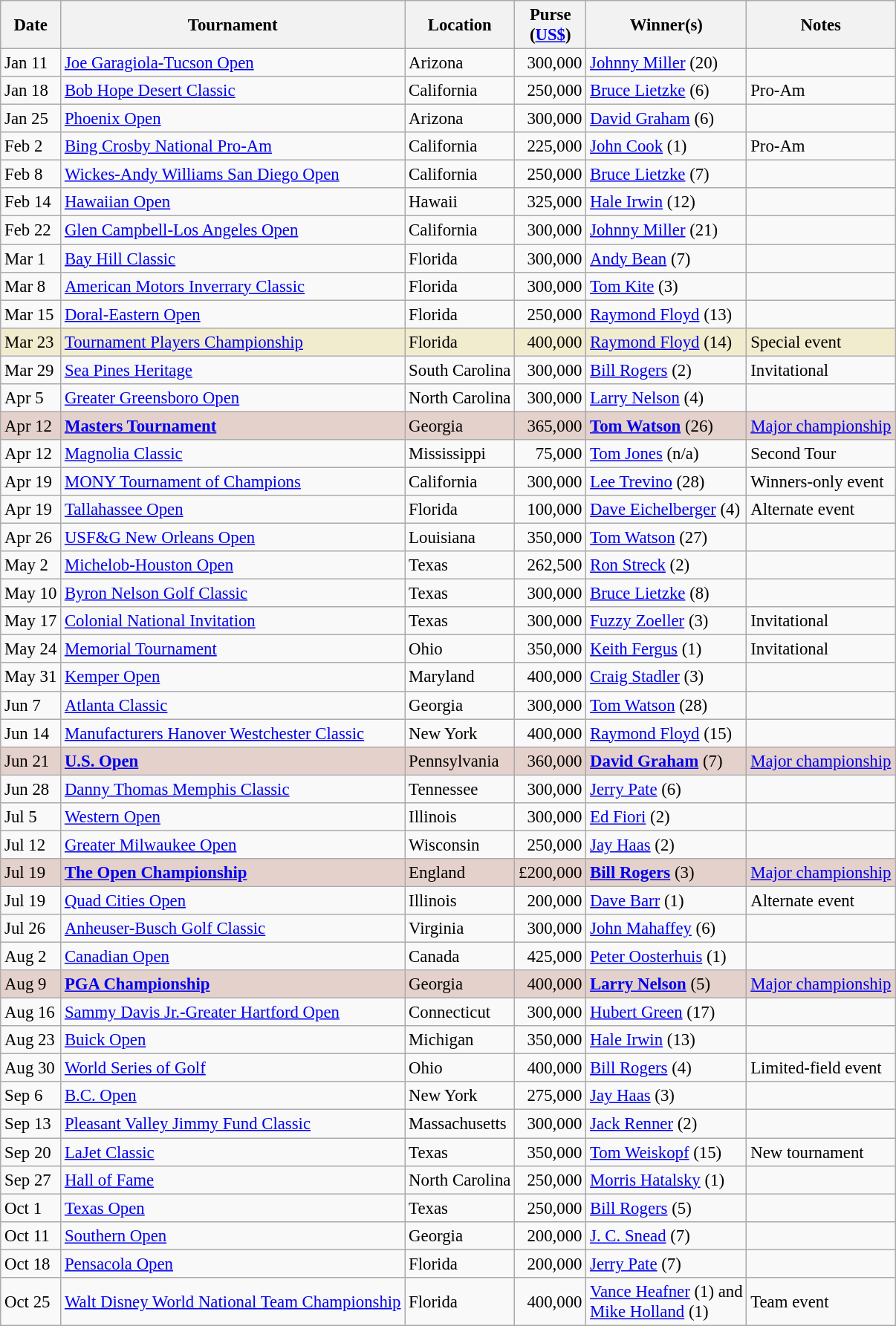<table class="wikitable" style="font-size:95%">
<tr>
<th>Date</th>
<th>Tournament</th>
<th>Location</th>
<th>Purse<br>(<a href='#'>US$</a>)</th>
<th>Winner(s)</th>
<th>Notes</th>
</tr>
<tr>
<td>Jan 11</td>
<td><a href='#'>Joe Garagiola-Tucson Open</a></td>
<td>Arizona</td>
<td align=right>300,000</td>
<td> <a href='#'>Johnny Miller</a> (20)</td>
<td></td>
</tr>
<tr>
<td>Jan 18</td>
<td><a href='#'>Bob Hope Desert Classic</a></td>
<td>California</td>
<td align=right>250,000</td>
<td> <a href='#'>Bruce Lietzke</a> (6)</td>
<td>Pro-Am</td>
</tr>
<tr>
<td>Jan 25</td>
<td><a href='#'>Phoenix Open</a></td>
<td>Arizona</td>
<td align=right>300,000</td>
<td> <a href='#'>David Graham</a> (6)</td>
<td></td>
</tr>
<tr>
<td>Feb 2</td>
<td><a href='#'>Bing Crosby National Pro-Am</a></td>
<td>California</td>
<td align=right>225,000</td>
<td> <a href='#'>John Cook</a> (1)</td>
<td>Pro-Am</td>
</tr>
<tr>
<td>Feb 8</td>
<td><a href='#'>Wickes-Andy Williams San Diego Open</a></td>
<td>California</td>
<td align=right>250,000</td>
<td> <a href='#'>Bruce Lietzke</a> (7)</td>
<td></td>
</tr>
<tr>
<td>Feb 14</td>
<td><a href='#'>Hawaiian Open</a></td>
<td>Hawaii</td>
<td align=right>325,000</td>
<td> <a href='#'>Hale Irwin</a> (12)</td>
<td></td>
</tr>
<tr>
<td>Feb 22</td>
<td><a href='#'>Glen Campbell-Los Angeles Open</a></td>
<td>California</td>
<td align=right>300,000</td>
<td> <a href='#'>Johnny Miller</a> (21)</td>
<td></td>
</tr>
<tr>
<td>Mar 1</td>
<td><a href='#'>Bay Hill Classic</a></td>
<td>Florida</td>
<td align=right>300,000</td>
<td> <a href='#'>Andy Bean</a> (7)</td>
<td></td>
</tr>
<tr>
<td>Mar 8</td>
<td><a href='#'>American Motors Inverrary Classic</a></td>
<td>Florida</td>
<td align=right>300,000</td>
<td> <a href='#'>Tom Kite</a> (3)</td>
<td></td>
</tr>
<tr>
<td>Mar 15</td>
<td><a href='#'>Doral-Eastern Open</a></td>
<td>Florida</td>
<td align=right>250,000</td>
<td> <a href='#'>Raymond Floyd</a> (13)</td>
<td></td>
</tr>
<tr style="background:#f2ecce;">
<td>Mar 23</td>
<td><a href='#'>Tournament Players Championship</a></td>
<td>Florida</td>
<td align=right>400,000</td>
<td> <a href='#'>Raymond Floyd</a> (14)</td>
<td>Special event</td>
</tr>
<tr>
<td>Mar 29</td>
<td><a href='#'>Sea Pines Heritage</a></td>
<td>South Carolina</td>
<td align=right>300,000</td>
<td> <a href='#'>Bill Rogers</a> (2)</td>
<td>Invitational</td>
</tr>
<tr>
<td>Apr 5</td>
<td><a href='#'>Greater Greensboro Open</a></td>
<td>North Carolina</td>
<td align=right>300,000</td>
<td> <a href='#'>Larry Nelson</a> (4)</td>
<td></td>
</tr>
<tr style="background:#e5d1cb;">
<td>Apr 12</td>
<td><strong><a href='#'>Masters Tournament</a></strong></td>
<td>Georgia</td>
<td align=right>365,000</td>
<td> <strong><a href='#'>Tom Watson</a></strong> (26)</td>
<td><a href='#'>Major championship</a></td>
</tr>
<tr>
<td>Apr 12</td>
<td><a href='#'>Magnolia Classic</a></td>
<td>Mississippi</td>
<td align=right>75,000</td>
<td> <a href='#'>Tom Jones</a> (n/a)</td>
<td>Second Tour</td>
</tr>
<tr>
<td>Apr 19</td>
<td><a href='#'>MONY Tournament of Champions</a></td>
<td>California</td>
<td align=right>300,000</td>
<td> <a href='#'>Lee Trevino</a> (28)</td>
<td>Winners-only event</td>
</tr>
<tr>
<td>Apr 19</td>
<td><a href='#'>Tallahassee Open</a></td>
<td>Florida</td>
<td align=right>100,000</td>
<td> <a href='#'>Dave Eichelberger</a> (4)</td>
<td>Alternate event</td>
</tr>
<tr>
<td>Apr 26</td>
<td><a href='#'>USF&G New Orleans Open</a></td>
<td>Louisiana</td>
<td align=right>350,000</td>
<td> <a href='#'>Tom Watson</a> (27)</td>
<td></td>
</tr>
<tr>
<td>May 2</td>
<td><a href='#'>Michelob-Houston Open</a></td>
<td>Texas</td>
<td align=right>262,500</td>
<td> <a href='#'>Ron Streck</a> (2)</td>
<td></td>
</tr>
<tr>
<td>May 10</td>
<td><a href='#'>Byron Nelson Golf Classic</a></td>
<td>Texas</td>
<td align=right>300,000</td>
<td> <a href='#'>Bruce Lietzke</a> (8)</td>
<td></td>
</tr>
<tr>
<td>May 17</td>
<td><a href='#'>Colonial National Invitation</a></td>
<td>Texas</td>
<td align=right>300,000</td>
<td> <a href='#'>Fuzzy Zoeller</a> (3)</td>
<td>Invitational</td>
</tr>
<tr>
<td>May 24</td>
<td><a href='#'>Memorial Tournament</a></td>
<td>Ohio</td>
<td align=right>350,000</td>
<td> <a href='#'>Keith Fergus</a> (1)</td>
<td>Invitational</td>
</tr>
<tr>
<td>May 31</td>
<td><a href='#'>Kemper Open</a></td>
<td>Maryland</td>
<td align=right>400,000</td>
<td> <a href='#'>Craig Stadler</a> (3)</td>
<td></td>
</tr>
<tr>
<td>Jun 7</td>
<td><a href='#'>Atlanta Classic</a></td>
<td>Georgia</td>
<td align=right>300,000</td>
<td> <a href='#'>Tom Watson</a> (28)</td>
<td></td>
</tr>
<tr>
<td>Jun 14</td>
<td><a href='#'>Manufacturers Hanover Westchester Classic</a></td>
<td>New York</td>
<td align=right>400,000</td>
<td> <a href='#'>Raymond Floyd</a> (15)</td>
<td></td>
</tr>
<tr style="background:#e5d1cb;">
<td>Jun 21</td>
<td><strong><a href='#'>U.S. Open</a></strong></td>
<td>Pennsylvania</td>
<td align=right>360,000</td>
<td> <strong><a href='#'>David Graham</a></strong> (7)</td>
<td><a href='#'>Major championship</a></td>
</tr>
<tr>
<td>Jun 28</td>
<td><a href='#'>Danny Thomas Memphis Classic</a></td>
<td>Tennessee</td>
<td align=right>300,000</td>
<td> <a href='#'>Jerry Pate</a> (6)</td>
<td></td>
</tr>
<tr>
<td>Jul 5</td>
<td><a href='#'>Western Open</a></td>
<td>Illinois</td>
<td align=right>300,000</td>
<td> <a href='#'>Ed Fiori</a> (2)</td>
<td></td>
</tr>
<tr>
<td>Jul 12</td>
<td><a href='#'>Greater Milwaukee Open</a></td>
<td>Wisconsin</td>
<td align=right>250,000</td>
<td> <a href='#'>Jay Haas</a> (2)</td>
<td></td>
</tr>
<tr style="background:#e5d1cb;">
<td>Jul 19</td>
<td><strong><a href='#'>The Open Championship</a></strong></td>
<td>England</td>
<td align=right>£200,000</td>
<td> <strong><a href='#'>Bill Rogers</a></strong> (3)</td>
<td><a href='#'>Major championship</a></td>
</tr>
<tr>
<td>Jul 19</td>
<td><a href='#'>Quad Cities Open</a></td>
<td>Illinois</td>
<td align=right>200,000</td>
<td> <a href='#'>Dave Barr</a> (1)</td>
<td>Alternate event</td>
</tr>
<tr>
<td>Jul 26</td>
<td><a href='#'>Anheuser-Busch Golf Classic</a></td>
<td>Virginia</td>
<td align=right>300,000</td>
<td> <a href='#'>John Mahaffey</a> (6)</td>
<td></td>
</tr>
<tr>
<td>Aug 2</td>
<td><a href='#'>Canadian Open</a></td>
<td>Canada</td>
<td align=right>425,000</td>
<td> <a href='#'>Peter Oosterhuis</a> (1)</td>
<td></td>
</tr>
<tr style="background:#e5d1cb;">
<td>Aug 9</td>
<td><strong><a href='#'>PGA Championship</a></strong></td>
<td>Georgia</td>
<td align=right>400,000</td>
<td> <strong><a href='#'>Larry Nelson</a></strong> (5)</td>
<td><a href='#'>Major championship</a></td>
</tr>
<tr>
<td>Aug 16</td>
<td><a href='#'>Sammy Davis Jr.-Greater Hartford Open</a></td>
<td>Connecticut</td>
<td align=right>300,000</td>
<td> <a href='#'>Hubert Green</a> (17)</td>
<td></td>
</tr>
<tr>
<td>Aug 23</td>
<td><a href='#'>Buick Open</a></td>
<td>Michigan</td>
<td align=right>350,000</td>
<td> <a href='#'>Hale Irwin</a> (13)</td>
<td></td>
</tr>
<tr>
<td>Aug 30</td>
<td><a href='#'>World Series of Golf</a></td>
<td>Ohio</td>
<td align=right>400,000</td>
<td> <a href='#'>Bill Rogers</a> (4)</td>
<td>Limited-field event</td>
</tr>
<tr>
<td>Sep 6</td>
<td><a href='#'>B.C. Open</a></td>
<td>New York</td>
<td align=right>275,000</td>
<td> <a href='#'>Jay Haas</a> (3)</td>
<td></td>
</tr>
<tr>
<td>Sep 13</td>
<td><a href='#'>Pleasant Valley Jimmy Fund Classic</a></td>
<td>Massachusetts</td>
<td align=right>300,000</td>
<td> <a href='#'>Jack Renner</a> (2)</td>
<td></td>
</tr>
<tr>
<td>Sep 20</td>
<td><a href='#'>LaJet Classic</a></td>
<td>Texas</td>
<td align=right>350,000</td>
<td> <a href='#'>Tom Weiskopf</a> (15)</td>
<td>New tournament</td>
</tr>
<tr>
<td>Sep 27</td>
<td><a href='#'>Hall of Fame</a></td>
<td>North Carolina</td>
<td align=right>250,000</td>
<td> <a href='#'>Morris Hatalsky</a> (1)</td>
<td></td>
</tr>
<tr>
<td>Oct 1</td>
<td><a href='#'>Texas Open</a></td>
<td>Texas</td>
<td align=right>250,000</td>
<td> <a href='#'>Bill Rogers</a> (5)</td>
<td></td>
</tr>
<tr>
<td>Oct 11</td>
<td><a href='#'>Southern Open</a></td>
<td>Georgia</td>
<td align=right>200,000</td>
<td> <a href='#'>J. C. Snead</a> (7)</td>
<td></td>
</tr>
<tr>
<td>Oct 18</td>
<td><a href='#'>Pensacola Open</a></td>
<td>Florida</td>
<td align=right>200,000</td>
<td> <a href='#'>Jerry Pate</a> (7)</td>
<td></td>
</tr>
<tr>
<td>Oct 25</td>
<td><a href='#'>Walt Disney World National Team Championship</a></td>
<td>Florida</td>
<td align=right>400,000</td>
<td> <a href='#'>Vance Heafner</a> (1) and<br> <a href='#'>Mike Holland</a> (1)</td>
<td>Team event</td>
</tr>
</table>
